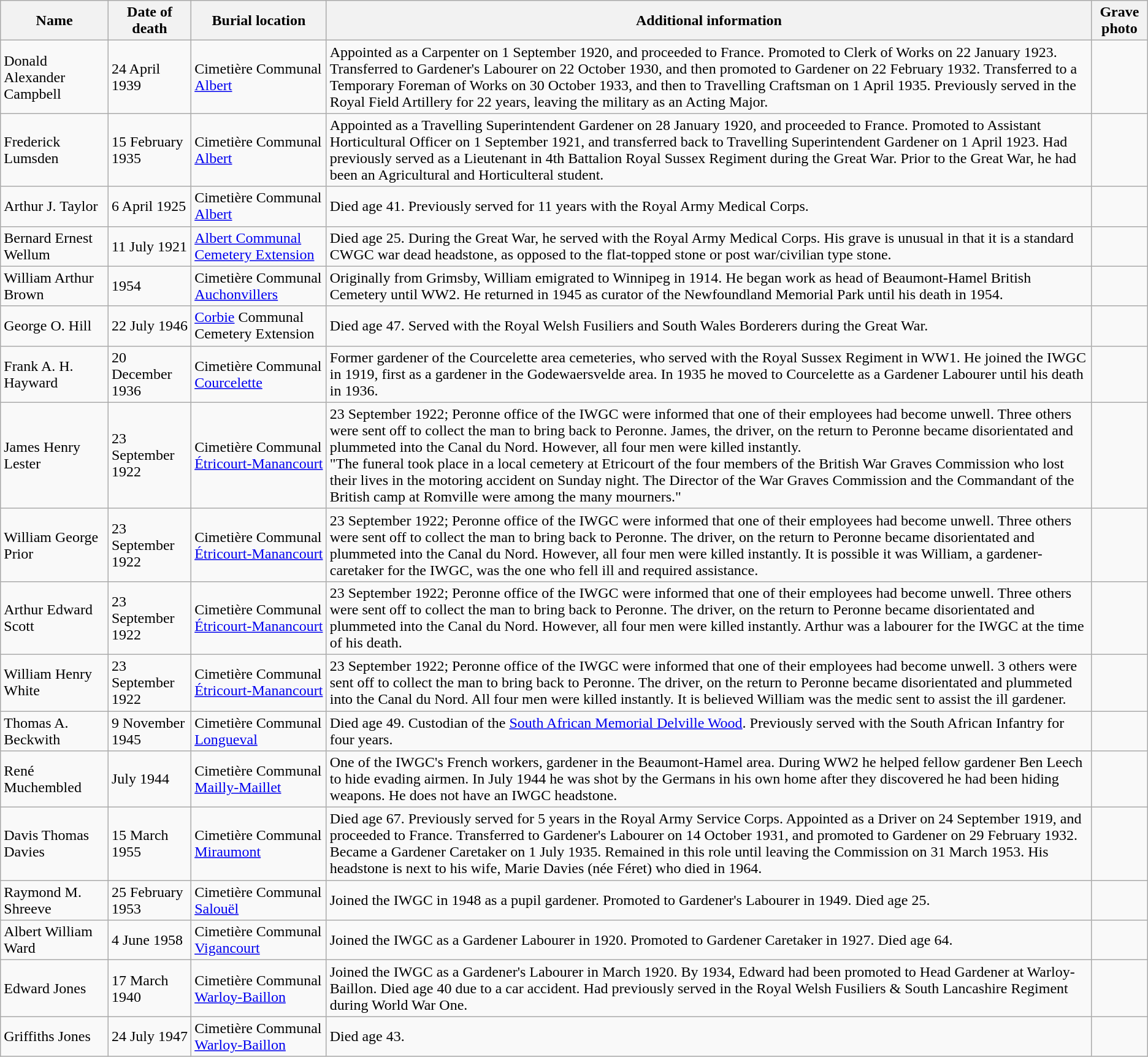<table class="wikitable">
<tr>
<th>Name</th>
<th>Date of death</th>
<th>Burial location</th>
<th>Additional information</th>
<th>Grave photo</th>
</tr>
<tr>
<td>Donald Alexander Campbell</td>
<td>24 April 1939</td>
<td>Cimetière Communal <a href='#'>Albert</a></td>
<td>Appointed as a Carpenter on 1 September 1920, and proceeded to France. Promoted to Clerk of Works on 22 January 1923. Transferred to Gardener's Labourer on 22 October 1930, and then promoted to Gardener on 22 February 1932. Transferred to a Temporary Foreman of Works on 30 October 1933, and then to Travelling Craftsman on 1 April 1935. Previously served in the Royal Field Artillery for 22 years, leaving the military as an Acting Major.</td>
<td></td>
</tr>
<tr>
<td>Frederick Lumsden</td>
<td>15 February 1935</td>
<td>Cimetière Communal <a href='#'>Albert</a></td>
<td>Appointed as a Travelling Superintendent Gardener on 28 January 1920, and proceeded to France. Promoted to Assistant Horticultural Officer on 1 September 1921, and transferred back to Travelling Superintendent Gardener on 1 April 1923. Had previously served as a Lieutenant in 4th Battalion Royal Sussex Regiment during the Great War. Prior to the Great War, he had been an Agricultural and Horticulteral student.</td>
<td></td>
</tr>
<tr>
<td>Arthur J. Taylor</td>
<td>6 April 1925</td>
<td>Cimetière Communal <a href='#'>Albert</a></td>
<td>Died age 41. Previously served for 11 years with the Royal Army Medical Corps.</td>
<td></td>
</tr>
<tr>
<td>Bernard Ernest Wellum</td>
<td>11 July 1921</td>
<td><a href='#'>Albert Communal Cemetery Extension</a></td>
<td>Died age 25. During the Great War, he served with the Royal Army Medical Corps. His grave is unusual in that it is a standard CWGC war dead headstone, as opposed to the flat-topped stone or post war/civilian type stone.</td>
<td></td>
</tr>
<tr>
<td>William Arthur Brown</td>
<td>1954</td>
<td>Cimetière Communal <a href='#'>Auchonvillers</a></td>
<td>Originally from Grimsby, William emigrated to Winnipeg in 1914. He began work as head of Beaumont-Hamel British Cemetery until WW2. He returned in 1945 as curator of the Newfoundland Memorial Park until his death in 1954.</td>
<td><br></td>
</tr>
<tr>
<td>George O. Hill</td>
<td>22 July 1946</td>
<td><a href='#'>Corbie</a> Communal Cemetery Extension</td>
<td>Died age 47. Served with the Royal Welsh Fusiliers and South Wales Borderers during the Great War.</td>
<td></td>
</tr>
<tr>
<td>Frank A. H. Hayward</td>
<td>20 December 1936</td>
<td>Cimetière Communal <a href='#'>Courcelette</a></td>
<td>Former gardener of the Courcelette area cemeteries, who served with the Royal Sussex Regiment in WW1. He joined the IWGC in 1919, first as a gardener in the Godewaersvelde area. In 1935 he moved to Courcelette as a Gardener Labourer until his death in 1936.</td>
<td></td>
</tr>
<tr>
<td>James Henry Lester</td>
<td>23 September 1922</td>
<td>Cimetière Communal <a href='#'>Étricourt-Manancourt</a></td>
<td>23 September 1922; Peronne office of the IWGC were informed that one of their employees had become unwell. Three others were sent off to collect the man to bring back to Peronne. James, the driver, on the return to Peronne became disorientated and plummeted into the Canal du Nord. However, all four men were killed instantly.<br>"The funeral took place in a local cemetery at Etricourt of the four members of the British War Graves Commission who lost their lives in the motoring accident on Sunday night. The Director of the War Graves Commission and the Commandant of the British camp at Romville were among the many mourners."</td>
<td></td>
</tr>
<tr>
<td>William George Prior</td>
<td>23 September 1922</td>
<td>Cimetière Communal <a href='#'>Étricourt-Manancourt</a></td>
<td>23 September 1922; Peronne office of the IWGC were informed that one of their employees had become unwell. Three others were sent off to collect the man to bring back to Peronne. The driver, on the return to Peronne became disorientated and plummeted into the Canal du Nord. However, all four men were killed instantly. It is possible it was William, a gardener-caretaker for the IWGC, was the one who fell ill and required assistance.</td>
<td></td>
</tr>
<tr>
<td>Arthur Edward Scott</td>
<td>23 September 1922</td>
<td>Cimetière Communal <a href='#'>Étricourt-Manancourt</a></td>
<td>23 September 1922; Peronne office of the IWGC were informed that one of their employees had become unwell. Three others were sent off to collect the man to bring back to Peronne. The driver, on the return to Peronne became disorientated and plummeted into the Canal du Nord. However, all four men were killed instantly. Arthur was a labourer for the IWGC at the time of his death.</td>
<td></td>
</tr>
<tr>
<td>William Henry White</td>
<td>23 September 1922</td>
<td>Cimetière Communal <a href='#'>Étricourt-Manancourt</a></td>
<td>23 September 1922; Peronne office of the IWGC were informed that one of their employees had become unwell. 3 others were sent off to collect the man to bring back to Peronne. The driver, on the return to Peronne became disorientated and plummeted into the Canal du Nord. All four men were killed instantly. It is believed William was the medic sent to assist the ill gardener.</td>
<td></td>
</tr>
<tr>
<td>Thomas A. Beckwith</td>
<td>9 November 1945</td>
<td>Cimetière Communal <a href='#'>Longueval</a></td>
<td>Died age 49. Custodian of the <a href='#'>South African Memorial Delville Wood</a>. Previously served with the South African Infantry for four years.</td>
<td></td>
</tr>
<tr>
<td>René Muchembled</td>
<td>July 1944</td>
<td>Cimetière Communal <a href='#'>Mailly-Maillet</a></td>
<td>One of the IWGC's French workers, gardener in the Beaumont-Hamel area. During WW2 he helped fellow gardener Ben Leech to hide evading airmen. In July 1944 he was shot by the Germans in his own home after they discovered he had been hiding weapons. He does not have an IWGC headstone.</td>
<td><br></td>
</tr>
<tr>
<td>Davis Thomas Davies</td>
<td>15 March 1955</td>
<td>Cimetière Communal <a href='#'>Miraumont</a></td>
<td>Died age 67. Previously served for 5 years in the Royal Army Service Corps. Appointed as a Driver on 24 September 1919, and proceeded to France. Transferred to Gardener's Labourer on 14 October 1931, and promoted to Gardener on 29 February 1932. Became a Gardener Caretaker on 1 July 1935. Remained in this role until leaving the Commission on 31 March 1953. His headstone is next to his wife, Marie Davies (née Féret) who died in 1964.</td>
<td></td>
</tr>
<tr>
<td>Raymond M. Shreeve</td>
<td>25 February 1953</td>
<td>Cimetière Communal <a href='#'>Salouël</a></td>
<td>Joined the IWGC in 1948 as a pupil gardener. Promoted to Gardener's Labourer in 1949. Died age 25.</td>
<td></td>
</tr>
<tr>
<td>Albert William Ward</td>
<td>4 June 1958</td>
<td>Cimetière Communal <a href='#'>Vigancourt</a></td>
<td>Joined the IWGC as a Gardener Labourer in 1920. Promoted to Gardener Caretaker in 1927. Died age 64.</td>
<td></td>
</tr>
<tr>
<td>Edward Jones</td>
<td>17 March 1940</td>
<td>Cimetière Communal <a href='#'>Warloy-Baillon</a></td>
<td>Joined the IWGC as a Gardener's Labourer in March 1920. By 1934, Edward had been promoted to Head Gardener at Warloy-Baillon. Died age 40 due to a car accident. Had previously served in the Royal Welsh Fusiliers & South Lancashire Regiment during World War One.</td>
<td></td>
</tr>
<tr>
<td>Griffiths Jones</td>
<td>24 July 1947</td>
<td>Cimetière Communal <a href='#'>Warloy-Baillon</a></td>
<td>Died age 43.</td>
<td></td>
</tr>
</table>
